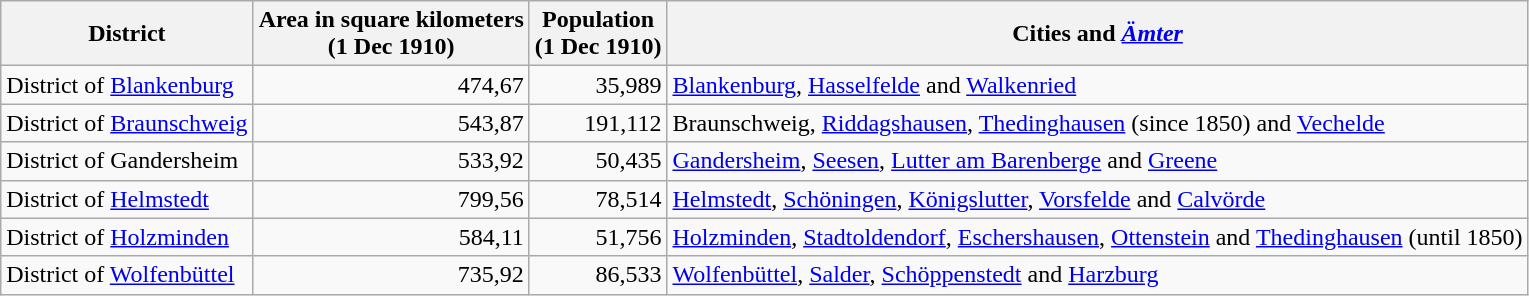<table class="wikitable">
<tr>
<th>District</th>
<th>Area in square kilometers<br>(1 Dec 1910)</th>
<th>Population<br>(1 Dec 1910)</th>
<th>Cities and <em><a href='#'>Ämter</a></em></th>
</tr>
<tr>
<td>District of <a href='#'>Blankenburg</a></td>
<td align="right">474,67</td>
<td align="right">35,989</td>
<td><a href='#'>Blankenburg</a>, <a href='#'>Hasselfelde</a> and <a href='#'>Walkenried</a></td>
</tr>
<tr>
<td>District of <a href='#'>Braunschweig</a></td>
<td align="right">543,87</td>
<td align="right">191,112</td>
<td>Braunschweig, <a href='#'>Riddagshausen</a>, <a href='#'>Thedinghausen</a> (since 1850) and <a href='#'>Vechelde</a></td>
</tr>
<tr>
<td>District of Gandersheim</td>
<td align="right">533,92</td>
<td align="right">50,435</td>
<td><a href='#'>Gandersheim</a>, <a href='#'>Seesen</a>, <a href='#'>Lutter am Barenberge</a> and <a href='#'>Greene</a></td>
</tr>
<tr>
<td>District of <a href='#'>Helmstedt</a></td>
<td align="right">799,56</td>
<td align="right">78,514</td>
<td><a href='#'>Helmstedt</a>, <a href='#'>Schöningen</a>, <a href='#'>Königslutter</a>, <a href='#'>Vorsfelde</a> and <a href='#'>Calvörde</a></td>
</tr>
<tr>
<td>District of <a href='#'>Holzminden</a></td>
<td align="right">584,11</td>
<td align="right">51,756</td>
<td><a href='#'>Holzminden</a>, <a href='#'>Stadtoldendorf</a>, <a href='#'>Eschershausen</a>, <a href='#'>Ottenstein</a> and <a href='#'>Thedinghausen</a> (until 1850)</td>
</tr>
<tr>
<td>District of <a href='#'>Wolfenbüttel</a></td>
<td align="right">735,92</td>
<td align="right">86,533</td>
<td><a href='#'>Wolfenbüttel</a>, <a href='#'>Salder</a>, <a href='#'>Schöppenstedt</a> and <a href='#'>Harzburg</a></td>
</tr>
</table>
